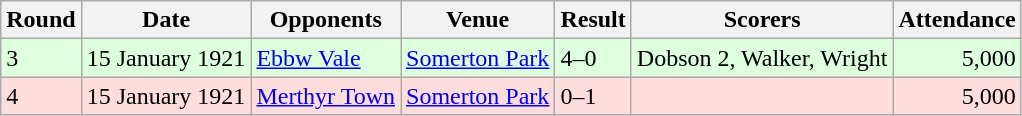<table class="wikitable">
<tr>
<th>Round</th>
<th>Date</th>
<th>Opponents</th>
<th>Venue</th>
<th>Result</th>
<th>Scorers</th>
<th>Attendance</th>
</tr>
<tr bgcolor="#ddffdd">
<td>3</td>
<td>15 January 1921</td>
<td><a href='#'>Ebbw Vale</a></td>
<td><a href='#'>Somerton Park</a></td>
<td>4–0</td>
<td>Dobson 2, Walker, Wright</td>
<td align="right">5,000</td>
</tr>
<tr bgcolor="#ffdddd">
<td>4</td>
<td>15 January 1921</td>
<td><a href='#'>Merthyr Town</a></td>
<td><a href='#'>Somerton Park</a></td>
<td>0–1</td>
<td></td>
<td align="right">5,000</td>
</tr>
</table>
